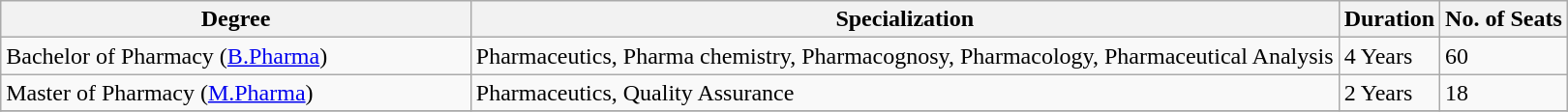<table class="wikitable">
<tr>
<th width=30%>Degree</th>
<th>Specialization</th>
<th>Duration</th>
<th>No. of Seats</th>
</tr>
<tr>
<td width=30%>Bachelor of Pharmacy (<a href='#'>B.Pharma</a>)</td>
<td>Pharmaceutics, Pharma chemistry, Pharmacognosy, Pharmacology, Pharmaceutical Analysis</td>
<td>4 Years</td>
<td>60</td>
</tr>
<tr>
<td width=30%>Master of Pharmacy (<a href='#'>M.Pharma</a>)</td>
<td>Pharmaceutics, Quality Assurance</td>
<td>2 Years</td>
<td>18</td>
</tr>
<tr>
</tr>
</table>
